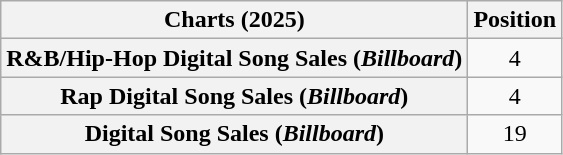<table class="wikitable plainrowheaders" style="text-align:center">
<tr>
<th scope="col">Charts (2025)</th>
<th scope="col">Position</th>
</tr>
<tr>
<th scope="row">R&B/Hip-Hop Digital Song Sales (<em>Billboard</em>)</th>
<td>4</td>
</tr>
<tr>
<th scope="row">Rap Digital Song Sales (<em>Billboard</em>)</th>
<td>4</td>
</tr>
<tr>
<th scope="row">Digital Song Sales (<em>Billboard</em>)</th>
<td>19</td>
</tr>
</table>
